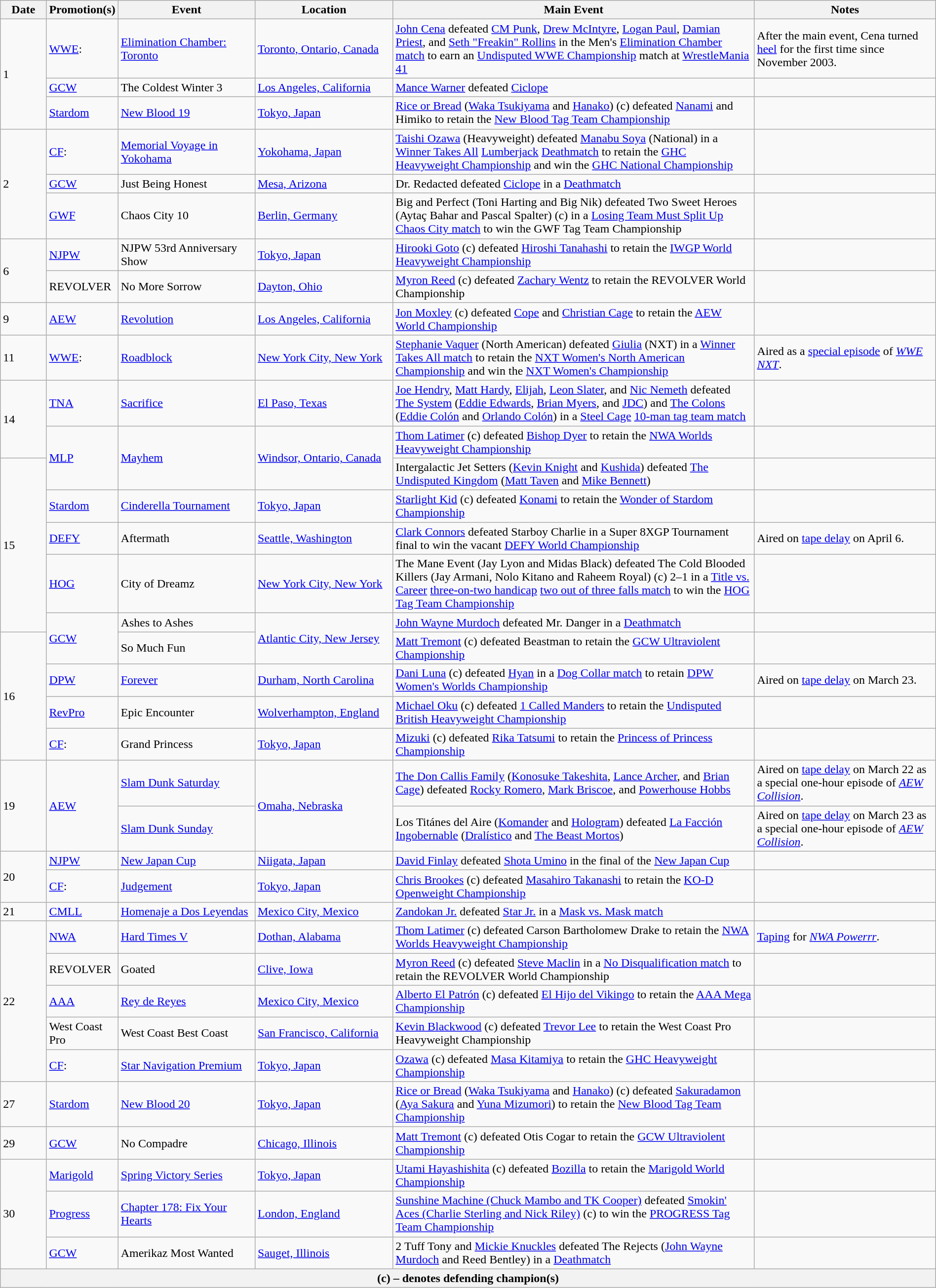<table class="wikitable" style="width:100%;">
<tr>
<th width="5%">Date</th>
<th width="5%">Promotion(s)</th>
<th style="width:15%;">Event</th>
<th style="width:15%;">Location</th>
<th style="width:40%;">Main Event</th>
<th style="width:20%;">Notes</th>
</tr>
<tr>
<td rowspan=3>1</td>
<td><a href='#'>WWE</a>:</td>
<td><a href='#'>Elimination Chamber: Toronto</a></td>
<td><a href='#'>Toronto, Ontario, Canada</a></td>
<td><a href='#'>John Cena</a> defeated <a href='#'>CM Punk</a>, <a href='#'>Drew McIntyre</a>, <a href='#'>Logan Paul</a>, <a href='#'>Damian Priest</a>, and <a href='#'>Seth "Freakin" Rollins</a> in the Men's <a href='#'>Elimination Chamber match</a> to earn an <a href='#'>Undisputed WWE Championship</a> match at <a href='#'>WrestleMania 41</a></td>
<td>After the main event, Cena turned <a href='#'>heel</a> for the first time since November 2003.</td>
</tr>
<tr>
<td><a href='#'>GCW</a></td>
<td>The Coldest Winter 3</td>
<td><a href='#'>Los Angeles, California</a></td>
<td><a href='#'>Mance Warner</a> defeated <a href='#'>Ciclope</a></td>
<td></td>
</tr>
<tr>
<td><a href='#'>Stardom</a></td>
<td><a href='#'>New Blood 19</a></td>
<td><a href='#'>Tokyo, Japan</a></td>
<td><a href='#'>Rice or Bread</a> (<a href='#'>Waka Tsukiyama</a> and <a href='#'>Hanako</a>) (c) defeated <a href='#'>Nanami</a> and Himiko to retain the <a href='#'>New Blood Tag Team Championship</a></td>
<td></td>
</tr>
<tr>
<td rowspan=3>2</td>
<td><a href='#'>CF</a>:</td>
<td><a href='#'>Memorial Voyage in Yokohama</a></td>
<td><a href='#'>Yokohama, Japan</a></td>
<td><a href='#'>Taishi Ozawa</a> (Heavyweight) defeated <a href='#'>Manabu Soya</a> (National) in a <a href='#'>Winner Takes All</a> <a href='#'>Lumberjack</a> <a href='#'>Deathmatch</a> to retain the <a href='#'>GHC Heavyweight Championship</a> and win the <a href='#'>GHC National Championship</a></td>
<td></td>
</tr>
<tr>
<td><a href='#'>GCW</a></td>
<td>Just Being Honest</td>
<td><a href='#'>Mesa, Arizona</a></td>
<td>Dr. Redacted defeated <a href='#'>Ciclope</a> in a <a href='#'>Deathmatch</a></td>
<td></td>
</tr>
<tr>
<td><a href='#'>GWF</a></td>
<td>Chaos City 10</td>
<td><a href='#'>Berlin, Germany</a></td>
<td>Big and Perfect (Toni Harting and Big Nik) defeated Two Sweet Heroes (Aytaç Bahar and Pascal Spalter) (c) in a <a href='#'>Losing Team Must Split Up</a> <a href='#'>Chaos City match</a> to win the GWF Tag Team Championship</td>
<td></td>
</tr>
<tr>
<td rowspan=2>6</td>
<td><a href='#'>NJPW</a></td>
<td>NJPW 53rd Anniversary Show</td>
<td><a href='#'>Tokyo, Japan</a></td>
<td><a href='#'>Hirooki Goto</a> (c) defeated <a href='#'>Hiroshi Tanahashi</a> to retain the <a href='#'>IWGP World Heavyweight Championship</a></td>
<td></td>
</tr>
<tr>
<td>REVOLVER</td>
<td>No More Sorrow</td>
<td><a href='#'>Dayton, Ohio</a></td>
<td><a href='#'>Myron Reed</a> (c) defeated <a href='#'>Zachary Wentz</a> to retain the REVOLVER World Championship</td>
<td></td>
</tr>
<tr>
<td>9</td>
<td><a href='#'>AEW</a></td>
<td><a href='#'>Revolution</a></td>
<td><a href='#'>Los Angeles, California</a></td>
<td><a href='#'>Jon Moxley</a> (c) defeated <a href='#'>Cope</a> and <a href='#'>Christian Cage</a> to retain the <a href='#'>AEW World Championship</a></td>
<td></td>
</tr>
<tr>
<td>11</td>
<td><a href='#'>WWE</a>:</td>
<td><a href='#'>Roadblock</a></td>
<td><a href='#'>New York City, New York</a></td>
<td><a href='#'>Stephanie Vaquer</a> (North American) defeated <a href='#'>Giulia</a> (NXT) in a <a href='#'>Winner Takes All match</a> to retain the <a href='#'>NXT Women's North American Championship</a> and win the <a href='#'>NXT Women's Championship</a></td>
<td>Aired as a <a href='#'>special episode</a> of <em><a href='#'>WWE NXT</a></em>.</td>
</tr>
<tr>
<td rowspan=2>14</td>
<td><a href='#'>TNA</a></td>
<td><a href='#'>Sacrifice</a></td>
<td><a href='#'>El Paso, Texas</a></td>
<td><a href='#'>Joe Hendry</a>, <a href='#'>Matt Hardy</a>, <a href='#'>Elijah</a>, <a href='#'>Leon Slater</a>, and <a href='#'>Nic Nemeth</a> defeated <a href='#'>The System</a> (<a href='#'>Eddie Edwards</a>, <a href='#'>Brian Myers</a>, and <a href='#'>JDC</a>) and <a href='#'>The Colons</a> (<a href='#'>Eddie Colón</a> and <a href='#'>Orlando Colón</a>) in a <a href='#'>Steel Cage</a> <a href='#'>10-man tag team match</a></td>
<td></td>
</tr>
<tr>
<td rowspan=2><a href='#'>MLP</a></td>
<td rowspan=2><a href='#'>Mayhem</a></td>
<td rowspan=2><a href='#'>Windsor, Ontario, Canada</a></td>
<td><a href='#'>Thom Latimer</a> (c) defeated <a href='#'>Bishop Dyer</a> to retain the <a href='#'>NWA Worlds Heavyweight Championship</a></td>
<td></td>
</tr>
<tr>
<td rowspan=5>15</td>
<td>Intergalactic Jet Setters (<a href='#'>Kevin Knight</a> and <a href='#'>Kushida</a>) defeated <a href='#'>The Undisputed Kingdom</a> (<a href='#'>Matt Taven</a> and <a href='#'>Mike Bennett</a>)</td>
<td></td>
</tr>
<tr>
<td><a href='#'>Stardom</a></td>
<td><a href='#'>Cinderella Tournament</a><br></td>
<td><a href='#'>Tokyo, Japan</a></td>
<td><a href='#'>Starlight Kid</a> (c) defeated <a href='#'>Konami</a> to retain the <a href='#'>Wonder of Stardom Championship</a></td>
<td></td>
</tr>
<tr>
<td><a href='#'>DEFY</a></td>
<td>Aftermath</td>
<td><a href='#'>Seattle, Washington</a></td>
<td><a href='#'>Clark Connors</a> defeated Starboy Charlie in a Super 8XGP Tournament final to win the vacant <a href='#'>DEFY World Championship</a></td>
<td>Aired on <a href='#'>tape delay</a> on April 6.</td>
</tr>
<tr>
<td><a href='#'>HOG</a></td>
<td>City of Dreamz</td>
<td><a href='#'>New York City, New York</a></td>
<td>The Mane Event (Jay Lyon and Midas Black) defeated The Cold Blooded Killers (Jay Armani, Nolo Kitano and Raheem Royal) (c) 2–1 in a <a href='#'>Title vs. Career</a> <a href='#'>three-on-two handicap</a> <a href='#'>two out of three falls match</a> to win the <a href='#'>HOG Tag Team Championship</a></td>
<td></td>
</tr>
<tr>
<td rowspan=2><a href='#'>GCW</a></td>
<td>Ashes to Ashes</td>
<td rowspan=2><a href='#'>Atlantic City, New Jersey</a></td>
<td><a href='#'>John Wayne Murdoch</a> defeated Mr. Danger in a <a href='#'>Deathmatch</a></td>
<td></td>
</tr>
<tr>
<td rowspan=4>16</td>
<td>So Much Fun</td>
<td><a href='#'>Matt Tremont</a> (c) defeated Beastman to retain the <a href='#'>GCW Ultraviolent Championship</a></td>
<td></td>
</tr>
<tr>
<td><a href='#'>DPW</a></td>
<td><a href='#'>Forever</a></td>
<td><a href='#'>Durham, North Carolina</a></td>
<td><a href='#'>Dani Luna</a> (c) defeated <a href='#'>Hyan</a> in a <a href='#'>Dog Collar match</a> to retain <a href='#'>DPW Women's Worlds Championship</a></td>
<td>Aired on <a href='#'>tape delay</a> on March 23.</td>
</tr>
<tr>
<td><a href='#'>RevPro</a></td>
<td>Epic Encounter</td>
<td><a href='#'>Wolverhampton, England</a></td>
<td><a href='#'>Michael Oku</a> (c) defeated <a href='#'>1 Called Manders</a> to retain the <a href='#'>Undisputed British Heavyweight Championship</a></td>
<td></td>
</tr>
<tr>
<td><a href='#'>CF</a>:</td>
<td>Grand Princess</td>
<td><a href='#'>Tokyo, Japan</a></td>
<td><a href='#'>Mizuki</a> (c) defeated <a href='#'>Rika Tatsumi</a> to retain the <a href='#'>Princess of Princess Championship</a></td>
<td></td>
</tr>
<tr>
<td rowspan="2">19</td>
<td rowspan="2"><a href='#'>AEW</a></td>
<td><a href='#'>Slam Dunk Saturday</a></td>
<td rowspan="2"><a href='#'>Omaha, Nebraska</a></td>
<td><a href='#'>The Don Callis Family</a> (<a href='#'>Konosuke Takeshita</a>, <a href='#'>Lance Archer</a>, and <a href='#'>Brian Cage</a>) defeated <a href='#'>Rocky Romero</a>, <a href='#'>Mark Briscoe</a>, and <a href='#'>Powerhouse Hobbs</a></td>
<td>Aired on <a href='#'>tape delay</a> on March 22 as a special one-hour episode of <em><a href='#'>AEW Collision</a></em>.</td>
</tr>
<tr>
<td><a href='#'>Slam Dunk Sunday</a></td>
<td>Los Titánes del Aire (<a href='#'>Komander</a> and <a href='#'>Hologram</a>) defeated <a href='#'>La Facción Ingobernable</a> (<a href='#'>Dralístico</a> and <a href='#'>The Beast Mortos</a>)</td>
<td>Aired on <a href='#'>tape delay</a> on March 23 as a special one-hour episode of <em><a href='#'>AEW Collision</a></em>.</td>
</tr>
<tr>
<td rowspan=2>20</td>
<td><a href='#'>NJPW</a></td>
<td><a href='#'>New Japan Cup</a><br></td>
<td><a href='#'>Niigata, Japan</a></td>
<td><a href='#'>David Finlay</a> defeated <a href='#'>Shota Umino</a> in the final of the <a href='#'>New Japan Cup</a></td>
<td></td>
</tr>
<tr>
<td><a href='#'>CF</a>:</td>
<td><a href='#'>Judgement</a></td>
<td><a href='#'>Tokyo, Japan</a></td>
<td><a href='#'>Chris Brookes</a> (c) defeated <a href='#'>Masahiro Takanashi</a> to retain the <a href='#'>KO-D Openweight Championship</a></td>
<td></td>
</tr>
<tr>
<td>21</td>
<td><a href='#'>CMLL</a></td>
<td><a href='#'>Homenaje a Dos Leyendas</a></td>
<td><a href='#'>Mexico City, Mexico</a></td>
<td><a href='#'>Zandokan Jr.</a> defeated <a href='#'>Star Jr.</a> in a <a href='#'>Mask vs. Mask match</a></td>
<td></td>
</tr>
<tr>
<td rowspan=5>22</td>
<td><a href='#'>NWA</a></td>
<td><a href='#'>Hard Times V</a></td>
<td><a href='#'>Dothan, Alabama</a></td>
<td><a href='#'>Thom Latimer</a> (c) defeated Carson Bartholomew Drake to retain the <a href='#'>NWA Worlds Heavyweight Championship</a></td>
<td><a href='#'>Taping</a> for <em><a href='#'>NWA Powerrr</a></em>.</td>
</tr>
<tr>
<td>REVOLVER</td>
<td>Goated</td>
<td><a href='#'>Clive, Iowa</a></td>
<td><a href='#'>Myron Reed</a> (c) defeated <a href='#'>Steve Maclin</a> in a <a href='#'>No Disqualification match</a> to retain the REVOLVER World Championship</td>
<td></td>
</tr>
<tr>
<td><a href='#'>AAA</a></td>
<td><a href='#'>Rey de Reyes</a></td>
<td><a href='#'>Mexico City, Mexico</a></td>
<td><a href='#'>Alberto El Patrón</a> (c) defeated <a href='#'>El Hijo del Vikingo</a> to retain the <a href='#'>AAA Mega Championship</a></td>
<td></td>
</tr>
<tr>
<td>West Coast Pro</td>
<td>West Coast Best Coast</td>
<td><a href='#'>San Francisco, California</a></td>
<td><a href='#'>Kevin Blackwood</a> (c) defeated <a href='#'>Trevor Lee</a> to retain the West Coast Pro Heavyweight Championship</td>
<td></td>
</tr>
<tr>
<td><a href='#'>CF</a>:</td>
<td><a href='#'>Star Navigation Premium</a><br></td>
<td><a href='#'>Tokyo, Japan</a></td>
<td><a href='#'>Ozawa</a> (c) defeated <a href='#'>Masa Kitamiya</a> to retain the <a href='#'>GHC Heavyweight Championship</a></td>
<td></td>
</tr>
<tr>
<td>27</td>
<td><a href='#'>Stardom</a></td>
<td><a href='#'>New Blood 20</a></td>
<td><a href='#'>Tokyo, Japan</a></td>
<td><a href='#'>Rice or Bread</a> (<a href='#'>Waka Tsukiyama</a> and <a href='#'>Hanako</a>) (c) defeated <a href='#'>Sakuradamon</a> (<a href='#'>Aya Sakura</a> and <a href='#'>Yuna Mizumori</a>) to retain the <a href='#'>New Blood Tag Team Championship</a></td>
<td></td>
</tr>
<tr>
<td>29</td>
<td><a href='#'>GCW</a></td>
<td>No Compadre</td>
<td><a href='#'>Chicago, Illinois</a></td>
<td><a href='#'>Matt Tremont</a> (c) defeated Otis Cogar to retain the <a href='#'>GCW Ultraviolent Championship</a></td>
<td></td>
</tr>
<tr>
<td rowspan=3>30</td>
<td><a href='#'>Marigold</a></td>
<td><a href='#'>Spring Victory Series</a></td>
<td><a href='#'>Tokyo, Japan</a></td>
<td><a href='#'>Utami Hayashishita</a> (c) defeated <a href='#'>Bozilla</a> to retain the <a href='#'>Marigold World Championship</a></td>
<td></td>
</tr>
<tr>
<td><a href='#'>Progress</a></td>
<td><a href='#'>Chapter 178: Fix Your Hearts</a></td>
<td><a href='#'>London, England</a></td>
<td><a href='#'>Sunshine Machine (Chuck Mambo and TK Cooper)</a> defeated <a href='#'>Smokin' Aces (Charlie Sterling and Nick Riley)</a> (c) to win the <a href='#'>PROGRESS Tag Team Championship</a></td>
<td></td>
</tr>
<tr>
<td><a href='#'>GCW</a></td>
<td>Amerikaz Most Wanted</td>
<td><a href='#'>Sauget, Illinois</a></td>
<td>2 Tuff Tony and <a href='#'>Mickie Knuckles</a> defeated The Rejects (<a href='#'>John Wayne Murdoch</a> and Reed Bentley) in a <a href='#'>Deathmatch</a></td>
<td></td>
</tr>
<tr>
<th colspan="6">(c) – denotes defending champion(s)</th>
</tr>
</table>
